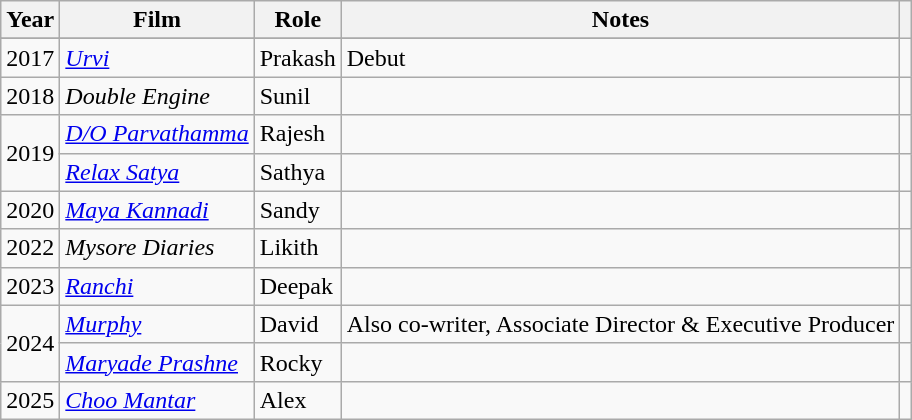<table class="wikitable sortable">
<tr>
<th>Year</th>
<th>Film</th>
<th>Role</th>
<th>Notes</th>
<th scope="col" class="unsortable" ></th>
</tr>
<tr>
</tr>
<tr>
<td>2017</td>
<td><a href='#'><em>Urvi</em></a></td>
<td>Prakash</td>
<td>Debut</td>
</tr>
<tr>
<td rowspan="1">2018</td>
<td><em>Double Engine</em></td>
<td>Sunil</td>
<td></td>
<td></td>
</tr>
<tr>
<td rowspan="2">2019</td>
<td><em><a href='#'>D/O Parvathamma</a></em></td>
<td>Rajesh</td>
<td></td>
<td></td>
</tr>
<tr>
<td><em><a href='#'>Relax Satya</a></em></td>
<td>Sathya</td>
<td></td>
<td></td>
</tr>
<tr>
<td>2020</td>
<td><em><a href='#'>Maya Kannadi</a></em></td>
<td>Sandy</td>
<td></td>
<td></td>
</tr>
<tr>
<td>2022</td>
<td><em>Mysore Diaries</em></td>
<td>Likith</td>
<td></td>
<td></td>
</tr>
<tr>
<td>2023</td>
<td><em><a href='#'>Ranchi</a></em></td>
<td>Deepak</td>
<td></td>
<td></td>
</tr>
<tr>
<td rowspan="2">2024</td>
<td><em><a href='#'>Murphy</a></em></td>
<td>David</td>
<td>Also co-writer, Associate Director & Executive Producer</td>
<td></td>
</tr>
<tr>
<td><em><a href='#'>Maryade Prashne</a></em></td>
<td>Rocky</td>
<td></td>
<td></td>
</tr>
<tr>
<td>2025</td>
<td><em><a href='#'>Choo Mantar</a></em></td>
<td>Alex</td>
<td></td>
<td></td>
</tr>
</table>
